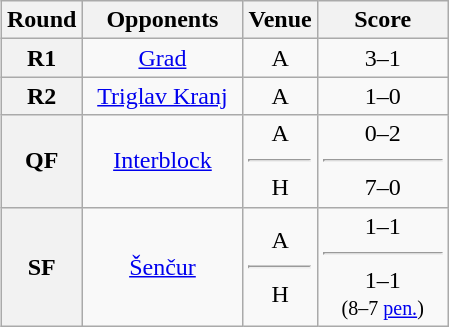<table class="wikitable plainrowheaders" style="text-align:center;margin-left:1em;float:right">
<tr>
<th scope="col" style="width:25px">Round</th>
<th scope="col" style="width:100px">Opponents</th>
<th scope="col" style="width:25px">Venue</th>
<th scope="col" style="width:80px">Score</th>
</tr>
<tr>
<th scope=row style="text-align:center">R1</th>
<td><a href='#'>Grad</a></td>
<td>A</td>
<td>3–1</td>
</tr>
<tr>
<th scope=row style="text-align:center">R2</th>
<td><a href='#'>Triglav Kranj</a></td>
<td>A</td>
<td>1–0</td>
</tr>
<tr>
<th scope=row style="text-align:center">QF</th>
<td><a href='#'>Interblock</a></td>
<td>A<hr>H</td>
<td>0–2<hr>7–0</td>
</tr>
<tr>
<th scope=row style="text-align:center">SF</th>
<td><a href='#'>Šenčur</a></td>
<td>A<hr>H<br></td>
<td>1–1<hr>1–1<br><small>(8–7 <a href='#'>pen.</a>)</small></td>
</tr>
</table>
